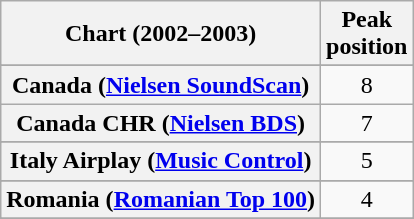<table class="wikitable sortable plainrowheaders" style="text-align:center">
<tr>
<th>Chart (2002–2003)</th>
<th>Peak<br>position</th>
</tr>
<tr>
</tr>
<tr>
</tr>
<tr>
</tr>
<tr>
<th scope="row">Canada (<a href='#'>Nielsen SoundScan</a>)</th>
<td>8</td>
</tr>
<tr>
<th scope="row">Canada CHR (<a href='#'>Nielsen BDS</a>)</th>
<td>7</td>
</tr>
<tr>
</tr>
<tr>
</tr>
<tr>
<th scope="row">Italy Airplay (<a href='#'>Music Control</a>)</th>
<td>5</td>
</tr>
<tr>
</tr>
<tr>
</tr>
<tr>
<th scope="row">Romania (<a href='#'>Romanian Top 100</a>)</th>
<td>4</td>
</tr>
<tr>
</tr>
<tr>
</tr>
<tr>
</tr>
<tr>
</tr>
</table>
